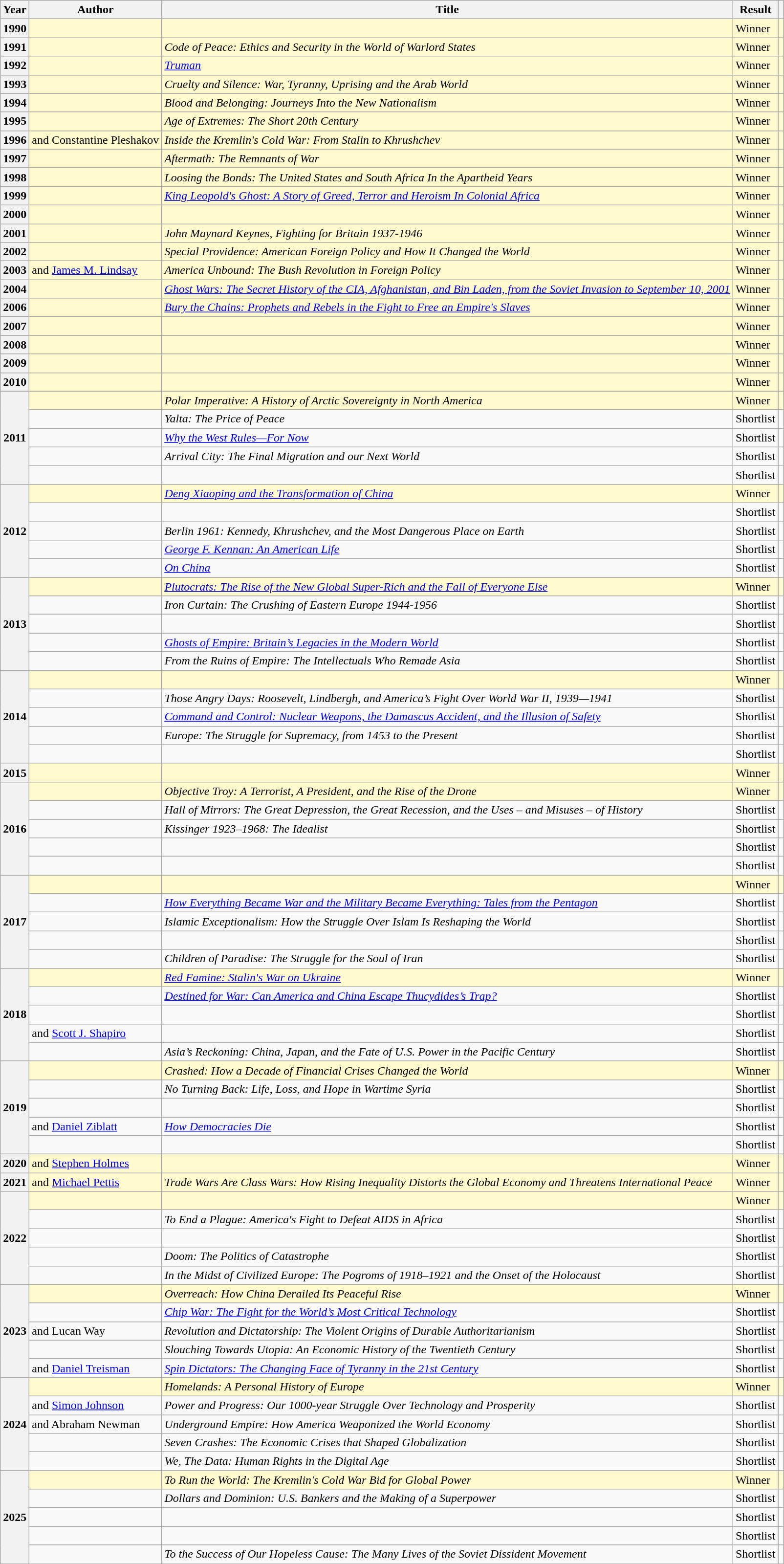<table class="wikitable sortable mw-collapsible">
<tr>
<th>Year</th>
<th>Author</th>
<th>Title</th>
<th>Result</th>
<th></th>
</tr>
<tr style="background:LemonChiffon;">
<th>1990</th>
<td></td>
<td><em></em></td>
<td>Winner</td>
<td></td>
</tr>
<tr style="background:LemonChiffon;">
<th>1991</th>
<td></td>
<td><em>Code of Peace: Ethics and Security in the World of Warlord States</em></td>
<td>Winner</td>
<td></td>
</tr>
<tr style="background:LemonChiffon;">
<th>1992</th>
<td></td>
<td><em><a href='#'>Truman</a></em></td>
<td>Winner</td>
<td></td>
</tr>
<tr style="background:LemonChiffon;">
<th>1993</th>
<td></td>
<td><em>Cruelty and Silence: War, Tyranny, Uprising and the Arab World</em></td>
<td>Winner</td>
<td></td>
</tr>
<tr style="background:LemonChiffon;">
<th>1994</th>
<td></td>
<td><em>Blood and Belonging: Journeys Into the New Nationalism</em></td>
<td>Winner</td>
<td></td>
</tr>
<tr style="background:LemonChiffon;">
<th>1995</th>
<td></td>
<td><em>Age of Extremes: The Short 20th Century</em></td>
<td>Winner</td>
<td></td>
</tr>
<tr style="background:LemonChiffon;">
<th>1996</th>
<td> and Constantine Pleshakov</td>
<td><em>Inside the Kremlin's Cold War: From Stalin to Khrushchev</em></td>
<td>Winner</td>
<td></td>
</tr>
<tr style="background:LemonChiffon;">
<th>1997</th>
<td></td>
<td><em>Aftermath: The Remnants of War</em></td>
<td>Winner</td>
<td></td>
</tr>
<tr style="background:LemonChiffon;">
<th>1998</th>
<td></td>
<td><em>Loosing the Bonds: The United States and South Africa In the Apartheid Years</em></td>
<td>Winner</td>
<td></td>
</tr>
<tr style="background:LemonChiffon;">
<th>1999</th>
<td></td>
<td><em><a href='#'>King Leopold's Ghost: A Story of Greed, Terror and Heroism In Colonial Africa</a></em></td>
<td>Winner</td>
<td></td>
</tr>
<tr style="background:LemonChiffon;">
<th>2000</th>
<td></td>
<td><em></em></td>
<td>Winner</td>
<td></td>
</tr>
<tr style="background:LemonChiffon;">
<th>2001</th>
<td></td>
<td><em>John Maynard Keynes, Fighting for Britain 1937-1946</em></td>
<td>Winner</td>
<td></td>
</tr>
<tr style="background:LemonChiffon;">
<th>2002</th>
<td></td>
<td><em>Special Providence: American Foreign Policy and How It Changed the World</em></td>
<td>Winner</td>
<td></td>
</tr>
<tr style="background:LemonChiffon;">
<th>2003</th>
<td> and <a href='#'>James M. Lindsay</a></td>
<td><em>America Unbound: The Bush Revolution in Foreign Policy</em></td>
<td>Winner</td>
<td></td>
</tr>
<tr style="background:LemonChiffon;">
<th>2004</th>
<td></td>
<td><em><a href='#'>Ghost Wars: The Secret History of the CIA, Afghanistan, and Bin Laden, from the Soviet Invasion to September 10, 2001</a></em></td>
<td>Winner</td>
<td></td>
</tr>
<tr style="background:LemonChiffon;">
<th>2006</th>
<td></td>
<td><em><a href='#'>Bury the Chains: Prophets and Rebels in the Fight to Free an Empire's Slaves</a></em></td>
<td>Winner</td>
<td></td>
</tr>
<tr style="background:LemonChiffon;">
<th>2007</th>
<td></td>
<td></td>
<td>Winner</td>
<td></td>
</tr>
<tr style="background:LemonChiffon;">
<th>2008</th>
<td></td>
<td><em></em></td>
<td>Winner</td>
<td></td>
</tr>
<tr style="background:LemonChiffon;">
<th>2009</th>
<td></td>
<td></td>
<td>Winner</td>
<td></td>
</tr>
<tr style="background:LemonChiffon;">
<th>2010</th>
<td></td>
<td></td>
<td>Winner</td>
<td></td>
</tr>
<tr style="background:LemonChiffon;">
<th rowspan="5">2011</th>
<td></td>
<td><em>Polar Imperative: A History of Arctic Sovereignty in North America</em></td>
<td>Winner</td>
<td></td>
</tr>
<tr>
<td></td>
<td><em>Yalta: The Price of Peace</em></td>
<td>Shortlist</td>
<td></td>
</tr>
<tr>
<td></td>
<td><a href='#'><em>Why the West Rules—For Now</em></a></td>
<td>Shortlist</td>
<td></td>
</tr>
<tr>
<td></td>
<td><em>Arrival City: The Final Migration and our Next World</em></td>
<td>Shortlist</td>
<td></td>
</tr>
<tr>
<td></td>
<td><em></em></td>
<td>Shortlist</td>
<td></td>
</tr>
<tr style="background:LemonChiffon;">
<th rowspan="5">2012</th>
<td></td>
<td><em><a href='#'>Deng Xiaoping and the Transformation of China</a></em></td>
<td>Winner</td>
<td></td>
</tr>
<tr>
<td></td>
<td></td>
<td>Shortlist</td>
<td></td>
</tr>
<tr>
<td></td>
<td><em>Berlin 1961: Kennedy, Khrushchev, and the Most Dangerous Place on Earth</em></td>
<td>Shortlist</td>
<td></td>
</tr>
<tr>
<td></td>
<td><em><a href='#'>George F. Kennan: An American Life</a></em></td>
<td>Shortlist</td>
<td></td>
</tr>
<tr>
<td></td>
<td><em><a href='#'>On China</a></em></td>
<td>Shortlist</td>
<td></td>
</tr>
<tr style="background:LemonChiffon;">
<th rowspan="5">2013</th>
<td></td>
<td><em><a href='#'>Plutocrats: The Rise of the New Global Super-Rich and the Fall of Everyone Else</a></em></td>
<td>Winner</td>
<td></td>
</tr>
<tr>
<td></td>
<td><em>Iron Curtain: The Crushing of Eastern Europe 1944-1956</em></td>
<td>Shortlist</td>
<td></td>
</tr>
<tr>
<td></td>
<td><em></em></td>
<td>Shortlist</td>
<td></td>
</tr>
<tr>
<td></td>
<td><em><a href='#'>Ghosts of Empire: Britain’s Legacies in the Modern World</a></em></td>
<td>Shortlist</td>
<td></td>
</tr>
<tr>
<td></td>
<td><em>From the Ruins of Empire: The Intellectuals Who Remade Asia</em></td>
<td>Shortlist</td>
<td></td>
</tr>
<tr style="background:LemonChiffon;">
<th rowspan="5">2014</th>
<td></td>
<td></td>
<td>Winner</td>
<td></td>
</tr>
<tr>
<td></td>
<td><em>Those Angry Days: Roosevelt, Lindbergh, and America’s Fight Over World War II, 1939—1941</em></td>
<td>Shortlist</td>
<td></td>
</tr>
<tr>
<td></td>
<td><a href='#'><em>Command and Control: Nuclear Weapons, the Damascus Accident, and the Illusion of Safety</em></a></td>
<td>Shortlist</td>
<td></td>
</tr>
<tr>
<td></td>
<td><em>Europe: The Struggle for Supremacy, from 1453 to the Present</em></td>
<td>Shortlist</td>
<td></td>
</tr>
<tr>
<td></td>
<td><em></em></td>
<td>Shortlist</td>
<td></td>
</tr>
<tr style="background:LemonChiffon;">
<th>2015</th>
<td></td>
<td></td>
<td>Winner</td>
<td></td>
</tr>
<tr style="background:LemonChiffon;">
<th rowspan="5">2016</th>
<td></td>
<td><em>Objective Troy: A Terrorist, A President, and the Rise of the Drone</em></td>
<td>Winner</td>
<td></td>
</tr>
<tr>
<td></td>
<td><em>Hall of Mirrors: The Great Depression, the Great Recession, and the Uses – and Misuses – of History</em></td>
<td>Shortlist</td>
<td></td>
</tr>
<tr>
<td></td>
<td><em>Kissinger 1923–1968: The Idealist</em></td>
<td>Shortlist</td>
<td></td>
</tr>
<tr>
<td></td>
<td></td>
<td>Shortlist</td>
<td></td>
</tr>
<tr>
<td></td>
<td><em></em></td>
<td>Shortlist</td>
<td></td>
</tr>
<tr style="background:LemonChiffon;">
<th rowspan="5">2017</th>
<td></td>
<td></td>
<td>Winner</td>
<td></td>
</tr>
<tr>
<td></td>
<td><em><a href='#'>How Everything Became War and the Military Became Everything: Tales from the Pentagon</a></em></td>
<td>Shortlist</td>
<td></td>
</tr>
<tr>
<td></td>
<td><em>Islamic Exceptionalism: How the Struggle Over Islam Is Reshaping the World</em></td>
<td>Shortlist</td>
<td></td>
</tr>
<tr>
<td></td>
<td><em></em></td>
<td>Shortlist</td>
<td></td>
</tr>
<tr>
<td></td>
<td><em>Children of Paradise: The Struggle for the Soul of Iran</em></td>
<td>Shortlist</td>
<td></td>
</tr>
<tr style="background:LemonChiffon;">
<th rowspan="5">2018</th>
<td></td>
<td><em><a href='#'>Red Famine: Stalin's War on Ukraine</a></em></td>
<td>Winner</td>
<td></td>
</tr>
<tr>
<td></td>
<td><em><a href='#'>Destined for War: Can America and China Escape Thucydides’s Trap?</a></em></td>
<td>Shortlist</td>
<td></td>
</tr>
<tr>
<td></td>
<td><em></em></td>
<td>Shortlist</td>
<td></td>
</tr>
<tr>
<td> and <a href='#'>Scott J. Shapiro</a></td>
<td><em></em></td>
<td>Shortlist</td>
<td></td>
</tr>
<tr>
<td></td>
<td><em>Asia’s Reckoning: China, Japan, and the Fate of U.S. Power in the Pacific Century</em></td>
<td>Shortlist</td>
<td></td>
</tr>
<tr style="background:LemonChiffon;">
<th rowspan="5">2019</th>
<td></td>
<td><em>Crashed: How a Decade of Financial Crises Changed the World</em></td>
<td>Winner</td>
<td></td>
</tr>
<tr>
<td></td>
<td><em>No Turning Back: Life, Loss, and Hope in Wartime Syria</em></td>
<td>Shortlist</td>
<td></td>
</tr>
<tr>
<td></td>
<td><em></em></td>
<td>Shortlist</td>
<td></td>
</tr>
<tr>
<td> and <a href='#'>Daniel Ziblatt</a></td>
<td><em><a href='#'>How Democracies Die</a></em></td>
<td>Shortlist</td>
<td></td>
</tr>
<tr>
<td></td>
<td><em></em></td>
<td>Shortlist</td>
<td></td>
</tr>
<tr style="background:LemonChiffon;">
<th>2020</th>
<td> and <a href='#'>Stephen Holmes</a></td>
<td></td>
<td>Winner</td>
<td></td>
</tr>
<tr style="background:LemonChiffon;">
<th>2021</th>
<td> and <a href='#'>Michael Pettis</a></td>
<td><em>Trade Wars Are Class Wars: How Rising Inequality Distorts the Global Economy and Threatens International Peace</em></td>
<td>Winner</td>
<td></td>
</tr>
<tr style="background:LemonChiffon;">
<th rowspan="5">2022</th>
<td></td>
<td></td>
<td>Winner</td>
<td></td>
</tr>
<tr>
<td></td>
<td><em>To End a Plague: America's Fight to Defeat AIDS in Africa</em></td>
<td>Shortlist</td>
<td></td>
</tr>
<tr>
<td></td>
<td><em></em></td>
<td>Shortlist</td>
<td></td>
</tr>
<tr>
<td></td>
<td><em>Doom: The Politics of Catastrophe</em></td>
<td>Shortlist</td>
<td></td>
</tr>
<tr>
<td></td>
<td><em>In the Midst of Civilized Europe: The Pogroms of 1918–1921 and the Onset of the Holocaust</em></td>
<td>Shortlist</td>
<td></td>
</tr>
<tr style="background:LemonChiffon;">
<th rowspan="5">2023</th>
<td></td>
<td><em>Overreach: How China Derailed Its Peaceful Rise</em></td>
<td>Winner</td>
<td></td>
</tr>
<tr>
<td></td>
<td><em><a href='#'>Chip War: The Fight for the World’s Most Critical Technology</a></em></td>
<td>Shortlist</td>
<td></td>
</tr>
<tr>
<td> and Lucan Way</td>
<td><em>Revolution and Dictatorship: The Violent Origins of Durable Authoritarianism</em></td>
<td>Shortlist</td>
<td></td>
</tr>
<tr>
<td></td>
<td><em>Slouching Towards Utopia: An Economic History of the Twentieth Century</em></td>
<td>Shortlist</td>
<td></td>
</tr>
<tr>
<td> and <a href='#'>Daniel Treisman</a></td>
<td><em><a href='#'>Spin Dictators: The Changing Face of Tyranny in the 21st Century</a></em></td>
<td>Shortlist</td>
<td></td>
</tr>
<tr style="background:LemonChiffon;">
<th rowspan="5">2024</th>
<td></td>
<td><em>Homelands: A Personal History of Europe</em></td>
<td>Winner</td>
<td></td>
</tr>
<tr>
<td> and <a href='#'>Simon Johnson</a></td>
<td><em>Power and Progress: Our 1000-year Struggle Over Technology and Prosperity</em></td>
<td>Shortlist</td>
<td></td>
</tr>
<tr>
<td> and Abraham Newman</td>
<td><em>Underground Empire: How America Weaponized the World Economy</em></td>
<td>Shortlist</td>
<td></td>
</tr>
<tr>
<td></td>
<td><em>Seven Crashes: The Economic Crises that Shaped Globalization</em></td>
<td>Shortlist</td>
<td></td>
</tr>
<tr>
<td></td>
<td><em>We, The Data: Human Rights in the Digital Age</em></td>
<td>Shortlist</td>
<td></td>
</tr>
<tr>
</tr>
<tr style="background:LemonChiffon;">
<th rowspan="5">2025</th>
<td></td>
<td><em>To Run the World: The Kremlin's Cold War Bid for Global Power</em></td>
<td>Winner</td>
<td></td>
</tr>
<tr>
<td></td>
<td><em>Dollars and Dominion: U.S. Bankers and the Making of a Superpower</em></td>
<td>Shortlist</td>
<td></td>
</tr>
<tr>
<td></td>
<td><em></em></td>
<td>Shortlist</td>
<td></td>
</tr>
<tr>
<td></td>
<td><em></em></td>
<td>Shortlist</td>
<td></td>
</tr>
<tr>
<td></td>
<td><em>To the Success of Our Hopeless Cause: The Many Lives of the Soviet Dissident Movement</em></td>
<td>Shortlist</td>
<td></td>
</tr>
</table>
